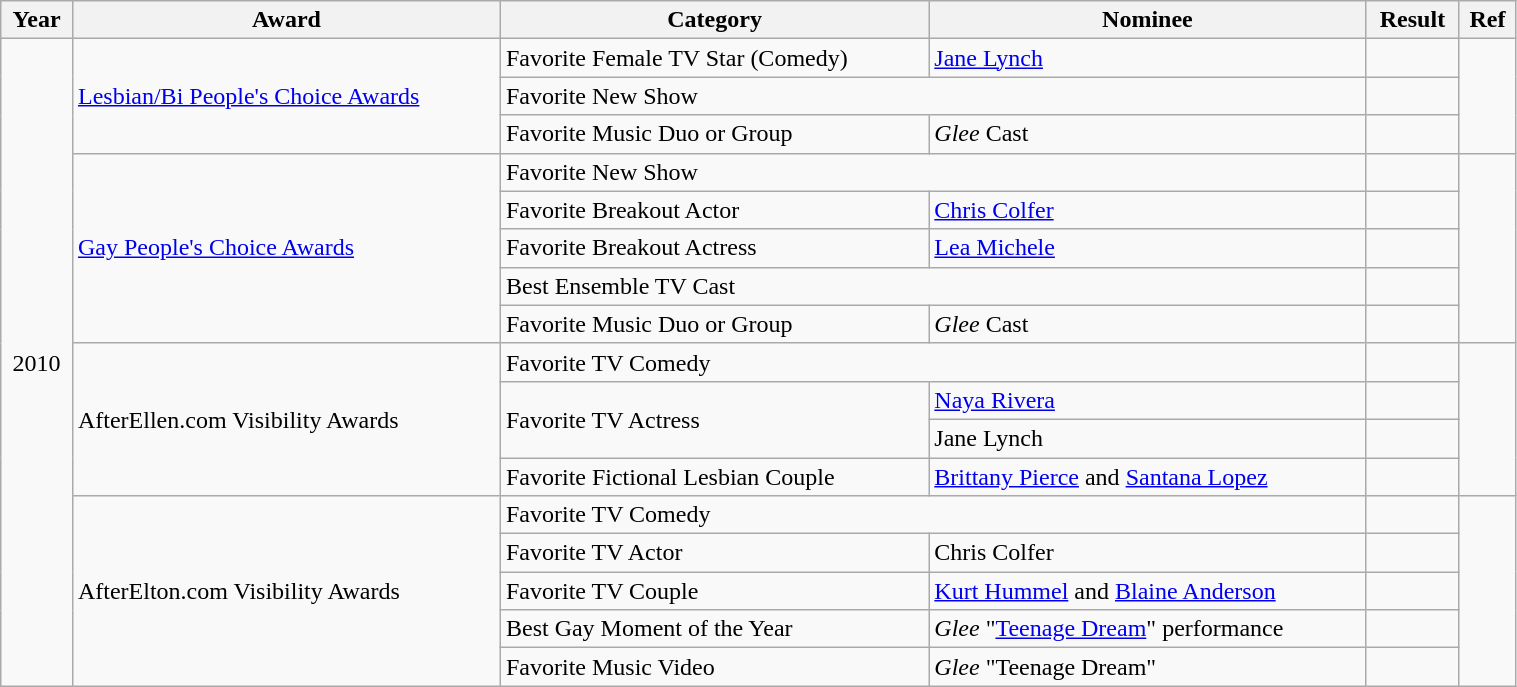<table class="wikitable" width=80%>
<tr>
<th>Year</th>
<th>Award</th>
<th>Category</th>
<th>Nominee</th>
<th>Result</th>
<th>Ref</th>
</tr>
<tr>
<td rowspan="17" align=center>2010</td>
<td rowspan="3"><a href='#'>Lesbian/Bi People's Choice Awards</a></td>
<td>Favorite Female TV Star (Comedy)</td>
<td><a href='#'>Jane Lynch</a></td>
<td></td>
<td rowspan="3" align="center"></td>
</tr>
<tr>
<td colspan="2">Favorite New Show</td>
<td></td>
</tr>
<tr>
<td>Favorite Music Duo or Group</td>
<td><em>Glee</em> Cast</td>
<td></td>
</tr>
<tr>
<td rowspan="5"><a href='#'>Gay People's Choice Awards</a></td>
<td colspan="2">Favorite New Show</td>
<td></td>
<td rowspan="5" align="center"></td>
</tr>
<tr>
<td>Favorite Breakout Actor</td>
<td><a href='#'>Chris Colfer</a></td>
<td></td>
</tr>
<tr>
<td>Favorite Breakout Actress</td>
<td><a href='#'>Lea Michele</a></td>
<td></td>
</tr>
<tr>
<td colspan="2">Best Ensemble TV Cast</td>
<td></td>
</tr>
<tr>
<td>Favorite Music Duo or Group</td>
<td><em>Glee</em> Cast</td>
<td></td>
</tr>
<tr>
<td rowspan="4">AfterEllen.com Visibility Awards</td>
<td colspan="2">Favorite TV Comedy</td>
<td></td>
<td rowspan="4" align="center"></td>
</tr>
<tr>
<td rowspan="2">Favorite TV Actress</td>
<td><a href='#'>Naya Rivera</a></td>
<td></td>
</tr>
<tr>
<td>Jane Lynch</td>
<td></td>
</tr>
<tr>
<td>Favorite Fictional Lesbian Couple</td>
<td><a href='#'>Brittany Pierce</a> and <a href='#'>Santana Lopez</a></td>
<td></td>
</tr>
<tr>
<td rowspan="5">AfterElton.com Visibility Awards</td>
<td colspan="2">Favorite TV Comedy</td>
<td></td>
<td rowspan="5" align="center"></td>
</tr>
<tr>
<td>Favorite TV Actor</td>
<td>Chris Colfer</td>
<td></td>
</tr>
<tr>
<td>Favorite TV Couple</td>
<td><a href='#'>Kurt Hummel</a> and <a href='#'>Blaine Anderson</a></td>
<td></td>
</tr>
<tr>
<td>Best Gay Moment of the Year</td>
<td><em>Glee</em> "<a href='#'>Teenage Dream</a>" performance</td>
<td></td>
</tr>
<tr>
<td>Favorite Music Video</td>
<td><em>Glee</em> "Teenage Dream"</td>
<td></td>
</tr>
</table>
